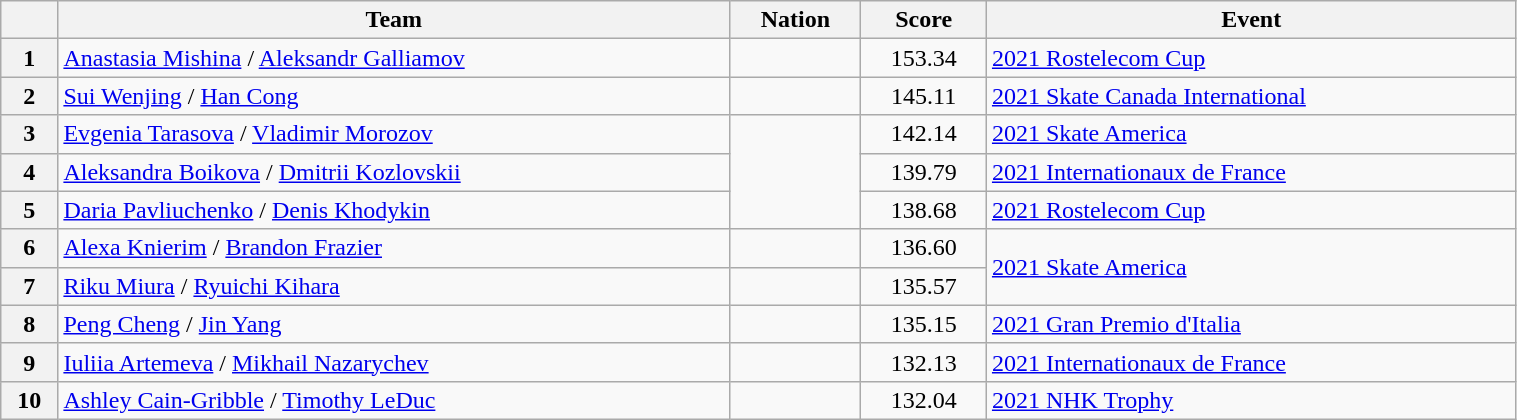<table class="wikitable sortable" style="text-align:left; width:80%">
<tr>
<th scope="col"></th>
<th scope="col">Team</th>
<th scope="col">Nation</th>
<th scope="col">Score</th>
<th scope="col">Event</th>
</tr>
<tr>
<th scope="row">1</th>
<td><a href='#'>Anastasia Mishina</a> / <a href='#'>Aleksandr Galliamov</a></td>
<td></td>
<td style="text-align:center;">153.34</td>
<td><a href='#'>2021 Rostelecom Cup</a></td>
</tr>
<tr>
<th scope="row">2</th>
<td><a href='#'>Sui Wenjing</a> / <a href='#'>Han Cong</a></td>
<td></td>
<td style="text-align:center;">145.11</td>
<td><a href='#'>2021 Skate Canada International</a></td>
</tr>
<tr>
<th scope="row">3</th>
<td><a href='#'>Evgenia Tarasova</a> / <a href='#'>Vladimir Morozov</a></td>
<td rowspan="3"></td>
<td style="text-align:center;">142.14</td>
<td><a href='#'>2021 Skate America</a></td>
</tr>
<tr>
<th scope="row">4</th>
<td><a href='#'>Aleksandra Boikova</a> / <a href='#'>Dmitrii Kozlovskii</a></td>
<td style="text-align:center;">139.79</td>
<td><a href='#'>2021 Internationaux de France</a></td>
</tr>
<tr>
<th scope="row">5</th>
<td><a href='#'>Daria Pavliuchenko</a> / <a href='#'>Denis Khodykin</a></td>
<td style="text-align:center;">138.68</td>
<td><a href='#'>2021 Rostelecom Cup</a></td>
</tr>
<tr>
<th scope="row">6</th>
<td><a href='#'>Alexa Knierim</a> / <a href='#'>Brandon Frazier</a></td>
<td></td>
<td style="text-align:center;">136.60</td>
<td rowspan="2"><a href='#'>2021 Skate America</a></td>
</tr>
<tr>
<th scope="row">7</th>
<td><a href='#'>Riku Miura</a> / <a href='#'>Ryuichi Kihara</a></td>
<td></td>
<td style="text-align:center;">135.57</td>
</tr>
<tr>
<th scope="row">8</th>
<td><a href='#'>Peng Cheng</a> / <a href='#'>Jin Yang</a></td>
<td></td>
<td style="text-align:center;">135.15</td>
<td><a href='#'>2021 Gran Premio d'Italia</a></td>
</tr>
<tr>
<th scope="row">9</th>
<td><a href='#'>Iuliia Artemeva</a> / <a href='#'>Mikhail Nazarychev</a></td>
<td></td>
<td style="text-align:center;">132.13</td>
<td><a href='#'>2021 Internationaux de France</a></td>
</tr>
<tr>
<th scope="row">10</th>
<td><a href='#'>Ashley Cain-Gribble</a> / <a href='#'>Timothy LeDuc</a></td>
<td></td>
<td style="text-align:center;">132.04</td>
<td><a href='#'>2021 NHK Trophy</a></td>
</tr>
</table>
